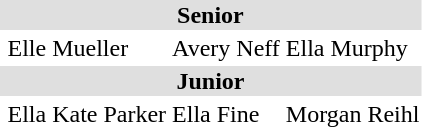<table>
<tr bgcolor="DFDFDF">
<td colspan="4" align="center"><strong>Senior</strong></td>
</tr>
<tr>
<th scope=row style="text-align:left"></th>
<td>Elle Mueller</td>
<td>Avery Neff</td>
<td>Ella Murphy</td>
</tr>
<tr bgcolor="DFDFDF">
<td colspan="4" align="center"><strong>Junior</strong></td>
</tr>
<tr>
<th scope=row style="text-align:left"></th>
<td>Ella Kate Parker</td>
<td>Ella Fine</td>
<td>Morgan Reihl</td>
</tr>
</table>
